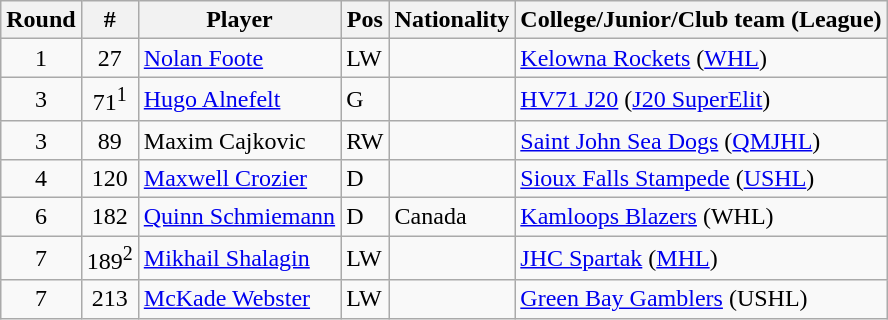<table class="wikitable">
<tr>
<th>Round</th>
<th>#</th>
<th>Player</th>
<th>Pos</th>
<th>Nationality</th>
<th>College/Junior/Club team (League)</th>
</tr>
<tr>
<td style="text-align:center;">1</td>
<td style="text-align:center;">27</td>
<td><a href='#'>Nolan Foote</a></td>
<td>LW</td>
<td></td>
<td><a href='#'>Kelowna Rockets</a> (<a href='#'>WHL</a>)</td>
</tr>
<tr>
<td style="text-align:center;">3</td>
<td style="text-align:center;">71<sup>1</sup></td>
<td><a href='#'>Hugo Alnefelt</a></td>
<td>G</td>
<td></td>
<td><a href='#'>HV71 J20</a> (<a href='#'>J20 SuperElit</a>)</td>
</tr>
<tr>
<td style="text-align:center;">3</td>
<td style="text-align:center;">89</td>
<td>Maxim Cajkovic</td>
<td>RW</td>
<td></td>
<td><a href='#'>Saint John Sea Dogs</a> (<a href='#'>QMJHL</a>)</td>
</tr>
<tr>
<td style="text-align:center;">4</td>
<td style="text-align:center;">120</td>
<td><a href='#'>Maxwell Crozier</a></td>
<td>D</td>
<td></td>
<td><a href='#'>Sioux Falls Stampede</a> (<a href='#'>USHL</a>)</td>
</tr>
<tr>
<td style="text-align:center;">6</td>
<td style="text-align:center;">182</td>
<td><a href='#'>Quinn Schmiemann</a></td>
<td>D</td>
<td> Canada</td>
<td><a href='#'>Kamloops Blazers</a> (WHL)</td>
</tr>
<tr>
<td style="text-align:center;">7</td>
<td style="text-align:center;">189<sup>2</sup></td>
<td><a href='#'>Mikhail Shalagin</a></td>
<td>LW</td>
<td></td>
<td><a href='#'>JHC Spartak</a> (<a href='#'>MHL</a>)</td>
</tr>
<tr>
<td style="text-align:center;">7</td>
<td style="text-align:center;">213</td>
<td><a href='#'>McKade Webster</a></td>
<td>LW</td>
<td></td>
<td><a href='#'>Green Bay Gamblers</a> (USHL)</td>
</tr>
</table>
